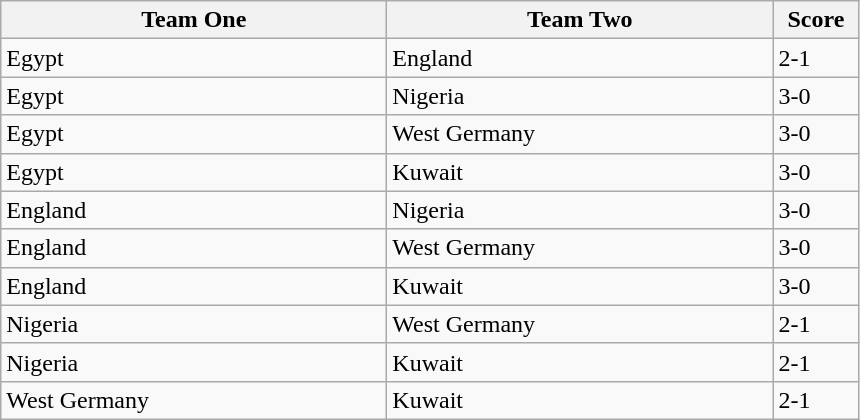<table class="wikitable">
<tr>
<th width=250>Team One</th>
<th width=250>Team Two</th>
<th width=50>Score</th>
</tr>
<tr>
<td> Egypt</td>
<td> England</td>
<td>2-1</td>
</tr>
<tr>
<td> Egypt</td>
<td> Nigeria</td>
<td>3-0</td>
</tr>
<tr>
<td> Egypt</td>
<td> West Germany</td>
<td>3-0</td>
</tr>
<tr>
<td> Egypt</td>
<td> Kuwait</td>
<td>3-0</td>
</tr>
<tr>
<td> England</td>
<td> Nigeria</td>
<td>3-0</td>
</tr>
<tr>
<td> England</td>
<td> West Germany</td>
<td>3-0</td>
</tr>
<tr>
<td> England</td>
<td> Kuwait</td>
<td>3-0</td>
</tr>
<tr>
<td> Nigeria</td>
<td> West Germany</td>
<td>2-1</td>
</tr>
<tr>
<td> Nigeria</td>
<td> Kuwait</td>
<td>2-1</td>
</tr>
<tr>
<td> West Germany</td>
<td> Kuwait</td>
<td>2-1</td>
</tr>
</table>
